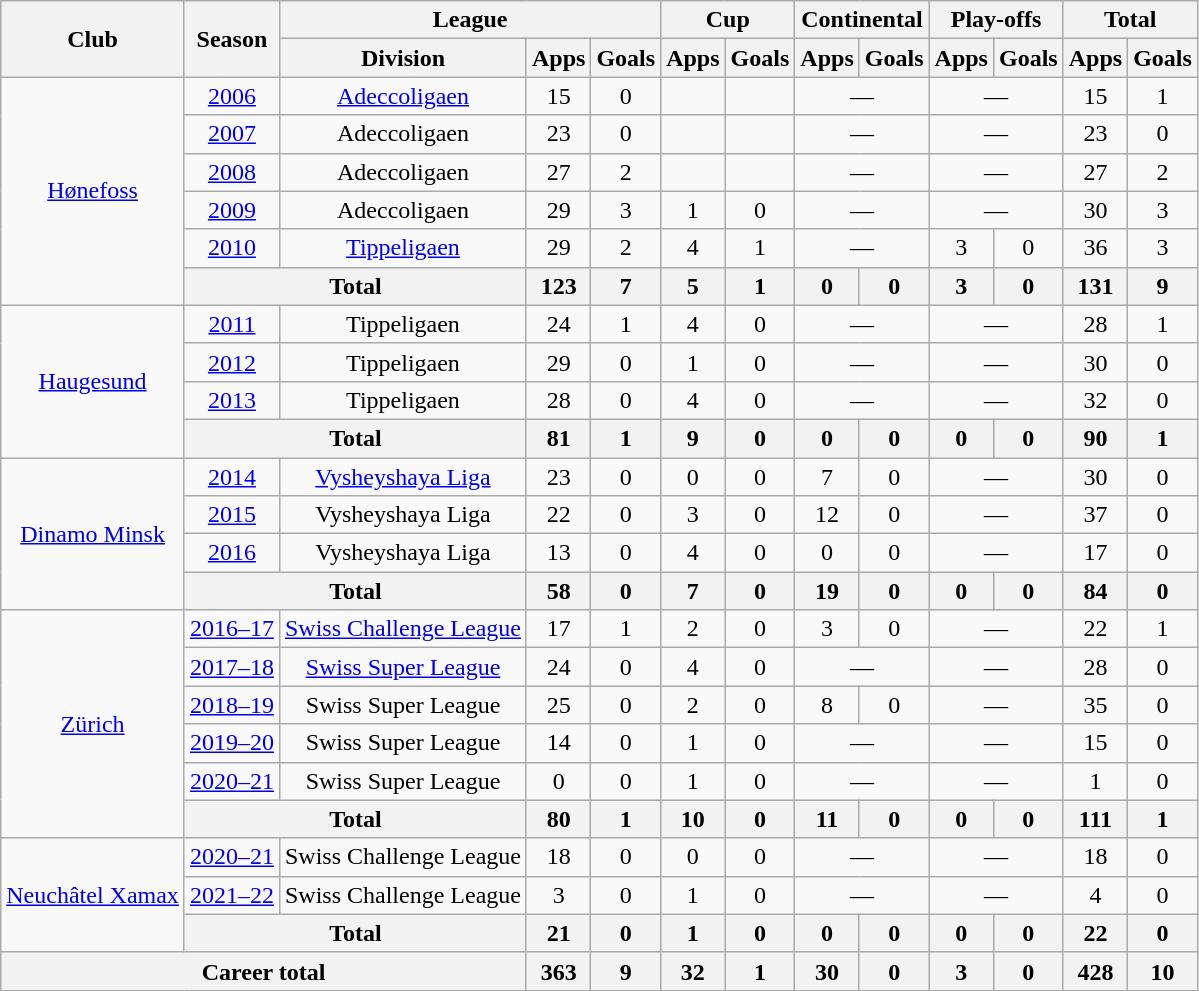<table class=wikitable style="text-align:center">
<tr>
<th rowspan=2>Club</th>
<th rowspan=2>Season</th>
<th colspan=3>League</th>
<th colspan=2>Cup</th>
<th colspan=2>Continental</th>
<th colspan=2>Play-offs</th>
<th colspan=2>Total</th>
</tr>
<tr>
<th>Division</th>
<th>Apps</th>
<th>Goals</th>
<th>Apps</th>
<th>Goals</th>
<th>Apps</th>
<th>Goals</th>
<th>Apps</th>
<th>Goals</th>
<th>Apps</th>
<th>Goals</th>
</tr>
<tr>
<td rowspan="6"><a href='#'>Hønefoss</a></td>
<td><a href='#'>2006</a></td>
<td><a href='#'>Adeccoligaen</a></td>
<td>15</td>
<td>0</td>
<td></td>
<td></td>
<td colspan="2">—</td>
<td colspan="2">—</td>
<td>15</td>
<td>1</td>
</tr>
<tr>
<td><a href='#'>2007</a></td>
<td>Adeccoligaen</td>
<td>23</td>
<td>0</td>
<td></td>
<td></td>
<td colspan="2">—</td>
<td colspan="2">—</td>
<td>23</td>
<td>0</td>
</tr>
<tr>
<td><a href='#'>2008</a></td>
<td>Adeccoligaen</td>
<td>27</td>
<td>2</td>
<td></td>
<td></td>
<td colspan="2">—</td>
<td colspan="2">—</td>
<td>27</td>
<td>2</td>
</tr>
<tr>
<td><a href='#'>2009</a></td>
<td>Adeccoligaen</td>
<td>29</td>
<td>3</td>
<td>1</td>
<td>0</td>
<td colspan="2">—</td>
<td colspan="2">—</td>
<td>30</td>
<td>3</td>
</tr>
<tr>
<td><a href='#'>2010</a></td>
<td><a href='#'>Tippeligaen</a></td>
<td>29</td>
<td>2</td>
<td>4</td>
<td>1</td>
<td colspan="2">—</td>
<td>3</td>
<td>0</td>
<td>36</td>
<td>3</td>
</tr>
<tr>
<th colspan="2">Total</th>
<th>123</th>
<th>7</th>
<th>5</th>
<th>1</th>
<th>0</th>
<th>0</th>
<th>3</th>
<th>0</th>
<th>131</th>
<th>9</th>
</tr>
<tr>
<td rowspan="4"><a href='#'>Haugesund</a></td>
<td><a href='#'>2011</a></td>
<td>Tippeligaen</td>
<td>24</td>
<td>1</td>
<td>4</td>
<td>0</td>
<td colspan="2">—</td>
<td colspan="2">—</td>
<td>28</td>
<td>1</td>
</tr>
<tr>
<td><a href='#'>2012</a></td>
<td>Tippeligaen</td>
<td>29</td>
<td>0</td>
<td>1</td>
<td>0</td>
<td colspan="2">—</td>
<td colspan="2">—</td>
<td>30</td>
<td>0</td>
</tr>
<tr>
<td><a href='#'>2013</a></td>
<td>Tippeligaen</td>
<td>28</td>
<td>0</td>
<td>4</td>
<td>0</td>
<td colspan="2">—</td>
<td colspan="2">—</td>
<td>32</td>
<td>0</td>
</tr>
<tr>
<th colspan="2">Total</th>
<th>81</th>
<th>1</th>
<th>9</th>
<th>0</th>
<th>0</th>
<th>0</th>
<th>0</th>
<th>0</th>
<th>90</th>
<th>1</th>
</tr>
<tr>
<td rowspan="4"><a href='#'>Dinamo Minsk</a></td>
<td><a href='#'>2014</a></td>
<td><a href='#'>Vysheyshaya Liga</a></td>
<td>23</td>
<td>0</td>
<td>0</td>
<td>0</td>
<td>7</td>
<td>0</td>
<td colspan="2">—</td>
<td>30</td>
<td>0</td>
</tr>
<tr>
<td><a href='#'>2015</a></td>
<td>Vysheyshaya Liga</td>
<td>22</td>
<td>0</td>
<td>3</td>
<td>0</td>
<td>12</td>
<td>0</td>
<td colspan="2">—</td>
<td>37</td>
<td>0</td>
</tr>
<tr>
<td><a href='#'>2016</a></td>
<td>Vysheyshaya Liga</td>
<td>13</td>
<td>0</td>
<td>4</td>
<td>0</td>
<td>0</td>
<td>0</td>
<td colspan="2">—</td>
<td>17</td>
<td>0</td>
</tr>
<tr>
<th colspan="2">Total</th>
<th>58</th>
<th>0</th>
<th>7</th>
<th>0</th>
<th>19</th>
<th>0</th>
<th>0</th>
<th>0</th>
<th>84</th>
<th>0</th>
</tr>
<tr>
<td rowspan="6"><a href='#'>Zürich</a></td>
<td><a href='#'>2016–17</a></td>
<td><a href='#'>Swiss Challenge League</a></td>
<td>17</td>
<td>1</td>
<td>2</td>
<td>0</td>
<td>3</td>
<td>0</td>
<td colspan="2">—</td>
<td>22</td>
<td>1</td>
</tr>
<tr>
<td><a href='#'>2017–18</a></td>
<td><a href='#'>Swiss Super League</a></td>
<td>24</td>
<td>0</td>
<td>4</td>
<td>0</td>
<td colspan="2">—</td>
<td colspan="2">—</td>
<td>28</td>
<td>0</td>
</tr>
<tr>
<td><a href='#'>2018–19</a></td>
<td>Swiss Super League</td>
<td>25</td>
<td>0</td>
<td>2</td>
<td>0</td>
<td>8</td>
<td>0</td>
<td colspan="2">—</td>
<td>35</td>
<td>0</td>
</tr>
<tr>
<td><a href='#'>2019–20</a></td>
<td>Swiss Super League</td>
<td>14</td>
<td>0</td>
<td>1</td>
<td>0</td>
<td colspan="2">—</td>
<td colspan="2">—</td>
<td>15</td>
<td>0</td>
</tr>
<tr>
<td><a href='#'>2020–21</a></td>
<td>Swiss Super League</td>
<td>0</td>
<td>0</td>
<td>1</td>
<td>0</td>
<td colspan="2">—</td>
<td colspan="2">—</td>
<td>1</td>
<td>0</td>
</tr>
<tr>
<th colspan="2">Total</th>
<th>80</th>
<th>1</th>
<th>10</th>
<th>0</th>
<th>11</th>
<th>0</th>
<th>0</th>
<th>0</th>
<th>111</th>
<th>1</th>
</tr>
<tr>
<td rowspan="3"><a href='#'>Neuchâtel Xamax</a></td>
<td><a href='#'>2020–21</a></td>
<td>Swiss Challenge League</td>
<td>18</td>
<td>0</td>
<td>0</td>
<td>0</td>
<td colspan="2">—</td>
<td colspan="2">—</td>
<td>18</td>
<td>0</td>
</tr>
<tr>
<td><a href='#'>2021–22</a></td>
<td>Swiss Challenge League</td>
<td>3</td>
<td>0</td>
<td>1</td>
<td>0</td>
<td colspan="2">—</td>
<td colspan="2">—</td>
<td>4</td>
<td>0</td>
</tr>
<tr>
<th colspan="2">Total</th>
<th>21</th>
<th>0</th>
<th>1</th>
<th>0</th>
<th>0</th>
<th>0</th>
<th>0</th>
<th>0</th>
<th>22</th>
<th>0</th>
</tr>
<tr>
<th colspan="3">Career total</th>
<th>363</th>
<th>9</th>
<th>32</th>
<th>1</th>
<th>30</th>
<th>0</th>
<th>3</th>
<th>0</th>
<th>428</th>
<th>10</th>
</tr>
</table>
